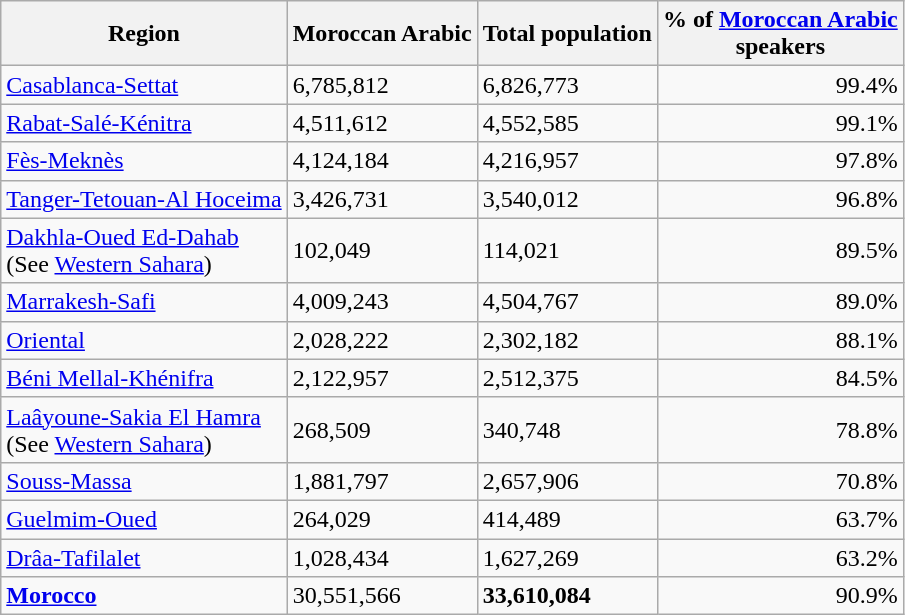<table class="wikitable sortable" style="margin:1em Left 1em auto;">
<tr>
<th scope="col">Region</th>
<th scope="col">Moroccan Arabic</th>
<th scope="col">Total population</th>
<th scope="col">% of <a href='#'>Moroccan Arabic</a><br>speakers</th>
</tr>
<tr>
<td><a href='#'>Casablanca-Settat</a></td>
<td>6,785,812</td>
<td>6,826,773</td>
<td align="right">99.4%</td>
</tr>
<tr>
<td><a href='#'>Rabat-Salé-Kénitra</a></td>
<td>4,511,612</td>
<td>4,552,585</td>
<td align="right">99.1%</td>
</tr>
<tr>
<td><a href='#'>Fès-Meknès</a></td>
<td>4,124,184</td>
<td>4,216,957</td>
<td align="right">97.8%</td>
</tr>
<tr>
<td><a href='#'>Tanger-Tetouan-Al Hoceima</a></td>
<td>3,426,731</td>
<td>3,540,012</td>
<td align="right">96.8%</td>
</tr>
<tr>
<td><a href='#'>Dakhla-Oued Ed-Dahab</a><br>(See <a href='#'>Western Sahara</a>)</td>
<td>102,049</td>
<td>114,021</td>
<td align="right">89.5%</td>
</tr>
<tr>
<td><a href='#'>Marrakesh-Safi</a></td>
<td>4,009,243</td>
<td>4,504,767</td>
<td align="right">89.0%</td>
</tr>
<tr>
<td><a href='#'>Oriental</a></td>
<td>2,028,222</td>
<td>2,302,182</td>
<td align="right">88.1%</td>
</tr>
<tr>
<td><a href='#'>Béni Mellal-Khénifra</a></td>
<td>2,122,957</td>
<td>2,512,375</td>
<td align="right">84.5%</td>
</tr>
<tr>
<td><a href='#'>Laâyoune-Sakia El Hamra</a> <br>(See <a href='#'>Western Sahara</a>)</td>
<td>268,509</td>
<td>340,748</td>
<td align="right">78.8%</td>
</tr>
<tr>
<td><a href='#'>Souss-Massa</a></td>
<td>1,881,797</td>
<td>2,657,906</td>
<td align="right">70.8%</td>
</tr>
<tr>
<td><a href='#'>Guelmim-Oued</a></td>
<td>264,029</td>
<td>414,489</td>
<td align="right">63.7%</td>
</tr>
<tr>
<td><a href='#'>Drâa-Tafilalet</a></td>
<td>1,028,434</td>
<td>1,627,269</td>
<td align="right">63.2%</td>
</tr>
<tr>
<td><strong><a href='#'>Morocco</a></strong></td>
<td>30,551,566</td>
<td><strong>33,610,084</strong></td>
<td align="right">90.9%</td>
</tr>
</table>
